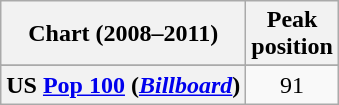<table class="wikitable sortable plainrowheaders" style="text-align:center;">
<tr>
<th scope="col">Chart (2008–2011)</th>
<th scope="col">Peak<br>position</th>
</tr>
<tr>
</tr>
<tr>
</tr>
<tr>
</tr>
<tr>
</tr>
<tr>
</tr>
<tr>
</tr>
<tr>
<th scope="row">US <a href='#'>Pop 100</a> (<em><a href='#'>Billboard</a></em>)</th>
<td>91</td>
</tr>
</table>
